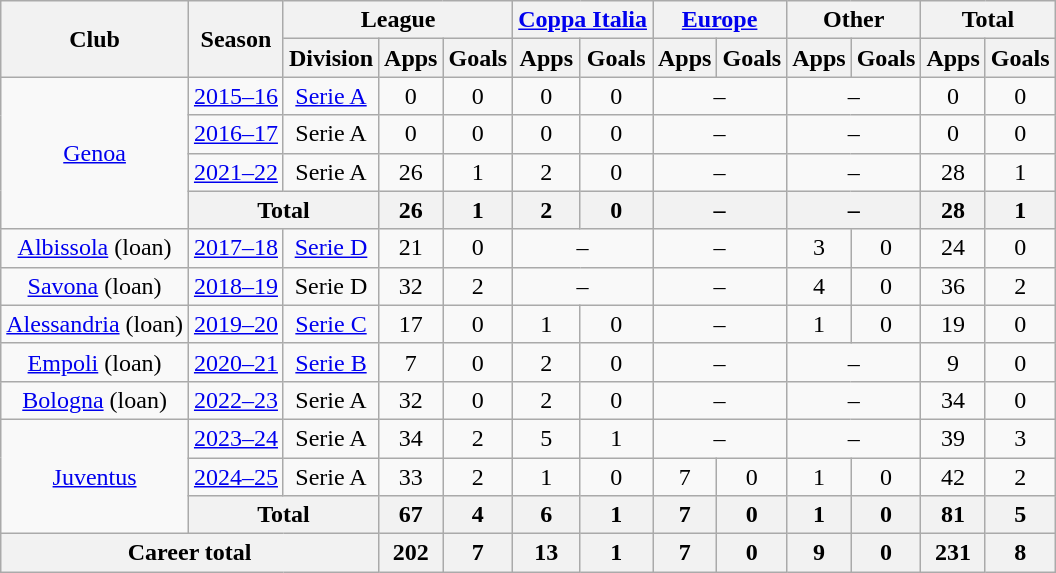<table class="wikitable" style="text-align: center;">
<tr>
<th rowspan="2">Club</th>
<th rowspan="2">Season</th>
<th colspan="3">League</th>
<th colspan="2"><a href='#'>Coppa Italia</a></th>
<th colspan="2"><a href='#'>Europe</a></th>
<th colspan="2">Other</th>
<th colspan="2">Total</th>
</tr>
<tr>
<th>Division</th>
<th>Apps</th>
<th>Goals</th>
<th>Apps</th>
<th>Goals</th>
<th>Apps</th>
<th>Goals</th>
<th>Apps</th>
<th>Goals</th>
<th>Apps</th>
<th>Goals</th>
</tr>
<tr>
<td rowspan="4"><a href='#'>Genoa</a></td>
<td><a href='#'>2015–16</a></td>
<td><a href='#'>Serie A</a></td>
<td>0</td>
<td>0</td>
<td>0</td>
<td>0</td>
<td colspan="2">–</td>
<td colspan="2">–</td>
<td>0</td>
<td>0</td>
</tr>
<tr>
<td><a href='#'>2016–17</a></td>
<td>Serie A</td>
<td>0</td>
<td>0</td>
<td>0</td>
<td>0</td>
<td colspan="2">–</td>
<td colspan="2">–</td>
<td>0</td>
<td>0</td>
</tr>
<tr>
<td><a href='#'>2021–22</a></td>
<td>Serie A</td>
<td>26</td>
<td>1</td>
<td>2</td>
<td>0</td>
<td colspan="2">–</td>
<td colspan="2">–</td>
<td>28</td>
<td>1</td>
</tr>
<tr>
<th colspan="2">Total</th>
<th>26</th>
<th>1</th>
<th>2</th>
<th>0</th>
<th colspan="2">–</th>
<th colspan="2">–</th>
<th>28</th>
<th>1</th>
</tr>
<tr>
<td><a href='#'>Albissola</a> (loan)</td>
<td><a href='#'>2017–18</a></td>
<td><a href='#'>Serie D</a></td>
<td>21</td>
<td>0</td>
<td colspan="2">–</td>
<td colspan="2">–</td>
<td>3</td>
<td>0</td>
<td>24</td>
<td>0</td>
</tr>
<tr>
<td><a href='#'>Savona</a> (loan)</td>
<td><a href='#'>2018–19</a></td>
<td>Serie D</td>
<td>32</td>
<td>2</td>
<td colspan="2">–</td>
<td colspan="2">–</td>
<td>4</td>
<td>0</td>
<td>36</td>
<td>2</td>
</tr>
<tr>
<td><a href='#'>Alessandria</a> (loan)</td>
<td><a href='#'>2019–20</a></td>
<td><a href='#'>Serie C</a></td>
<td>17</td>
<td>0</td>
<td>1</td>
<td>0</td>
<td colspan="2">–</td>
<td>1</td>
<td>0</td>
<td>19</td>
<td>0</td>
</tr>
<tr>
<td><a href='#'>Empoli</a> (loan)</td>
<td><a href='#'>2020–21</a></td>
<td><a href='#'>Serie B</a></td>
<td>7</td>
<td>0</td>
<td>2</td>
<td>0</td>
<td colspan="2">–</td>
<td colspan="2">–</td>
<td>9</td>
<td>0</td>
</tr>
<tr>
<td><a href='#'>Bologna</a> (loan)</td>
<td><a href='#'>2022–23</a></td>
<td>Serie A</td>
<td>32</td>
<td>0</td>
<td>2</td>
<td>0</td>
<td colspan="2">–</td>
<td colspan="2">–</td>
<td>34</td>
<td>0</td>
</tr>
<tr>
<td rowspan="3"><a href='#'>Juventus</a></td>
<td><a href='#'>2023–24</a></td>
<td>Serie A</td>
<td>34</td>
<td>2</td>
<td>5</td>
<td>1</td>
<td colspan="2">–</td>
<td colspan="2">–</td>
<td>39</td>
<td>3</td>
</tr>
<tr>
<td><a href='#'>2024–25</a></td>
<td>Serie A</td>
<td>33</td>
<td>2</td>
<td>1</td>
<td>0</td>
<td>7</td>
<td>0</td>
<td>1</td>
<td>0</td>
<td>42</td>
<td>2</td>
</tr>
<tr>
<th colspan="2">Total</th>
<th>67</th>
<th>4</th>
<th>6</th>
<th>1</th>
<th>7</th>
<th>0</th>
<th>1</th>
<th>0</th>
<th>81</th>
<th>5</th>
</tr>
<tr>
<th colspan="3">Career total</th>
<th>202</th>
<th>7</th>
<th>13</th>
<th>1</th>
<th>7</th>
<th>0</th>
<th>9</th>
<th>0</th>
<th>231</th>
<th>8</th>
</tr>
</table>
